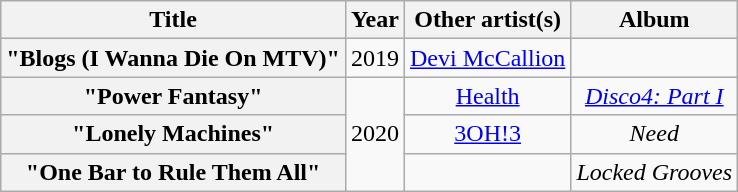<table class="wikitable plainrowheaders" style="text-align:center;" border="1">
<tr>
<th rowspan="1">Title</th>
<th rowspan="1">Year</th>
<th rowspan="1">Other artist(s)</th>
<th rowspan="1">Album</th>
</tr>
<tr>
<th scope="row">"Blogs (I Wanna Die On MTV)"</th>
<td>2019</td>
<td><a href='#'>Devi McCallion</a></td>
<td></td>
</tr>
<tr>
<th scope="row">"Power Fantasy"</th>
<td rowspan="3">2020</td>
<td><a href='#'>Health</a></td>
<td><em><a href='#'>Disco4: Part I</a></em></td>
</tr>
<tr>
<th scope="row">"Lonely Machines"</th>
<td><a href='#'>3OH!3</a></td>
<td><em>Need</em></td>
</tr>
<tr>
<th scope="row">"One Bar to Rule Them All"</th>
<td></td>
<td><em>Locked Grooves</em></td>
</tr>
</table>
